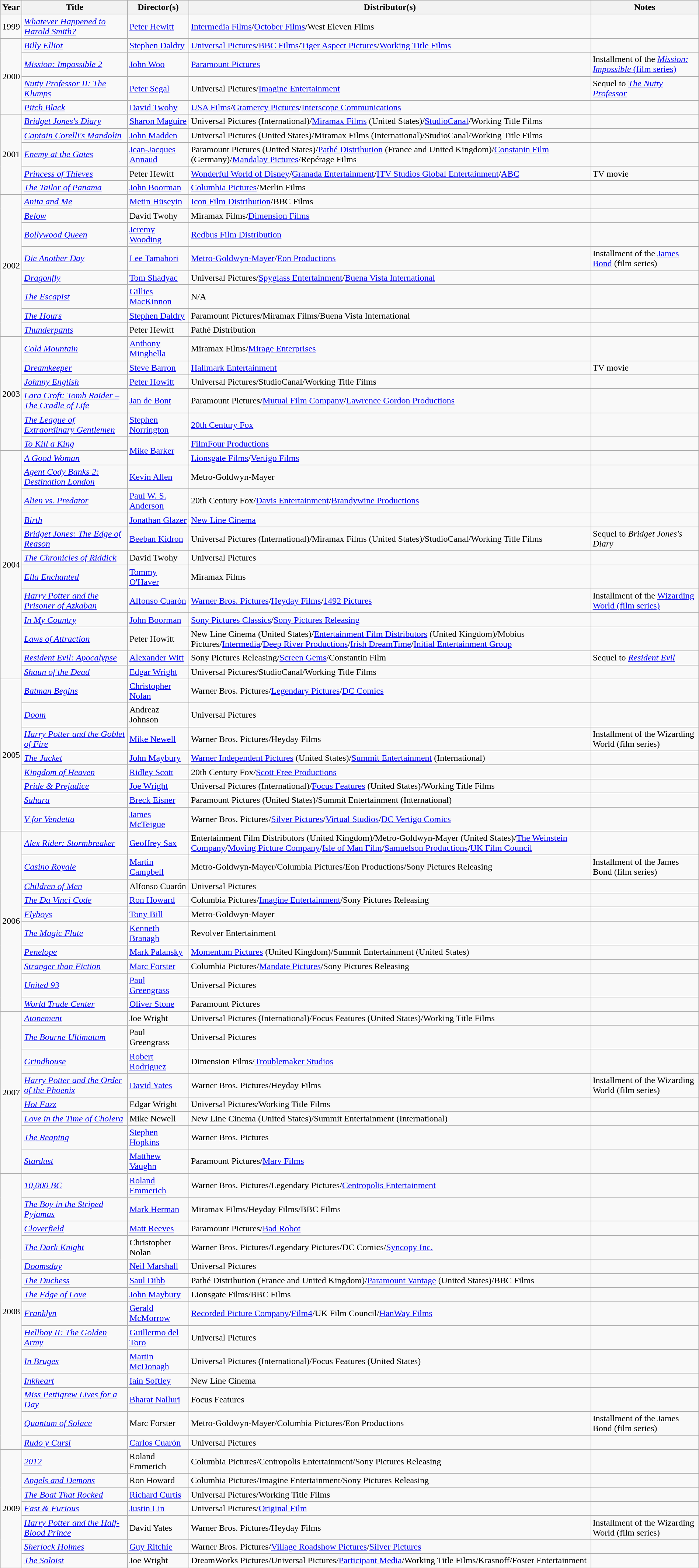<table class="wikitable" style="width: 100%">
<tr>
<th>Year</th>
<th>Title</th>
<th>Director(s)</th>
<th>Distributor(s)</th>
<th>Notes</th>
</tr>
<tr>
<td>1999</td>
<td><em><a href='#'>Whatever Happened to Harold Smith?</a></em></td>
<td><a href='#'>Peter Hewitt</a></td>
<td><a href='#'>Intermedia Films</a>/<a href='#'>October Films</a>/West Eleven Films</td>
<td></td>
</tr>
<tr>
<td rowspan="4">2000</td>
<td><em><a href='#'>Billy Elliot</a></em></td>
<td><a href='#'>Stephen Daldry</a></td>
<td><a href='#'>Universal Pictures</a>/<a href='#'>BBC Films</a>/<a href='#'>Tiger Aspect Pictures</a>/<a href='#'>Working Title Films</a></td>
<td></td>
</tr>
<tr>
<td><em><a href='#'>Mission: Impossible 2</a></em></td>
<td><a href='#'>John Woo</a></td>
<td><a href='#'>Paramount Pictures</a></td>
<td>Installment of the <a href='#'><em>Mission: Impossible</em> (film series)</a></td>
</tr>
<tr>
<td><em><a href='#'>Nutty Professor II: The Klumps</a></em></td>
<td><a href='#'>Peter Segal</a></td>
<td>Universal Pictures/<a href='#'>Imagine Entertainment</a></td>
<td>Sequel to <em><a href='#'>The Nutty Professor</a></em></td>
</tr>
<tr>
<td><em><a href='#'>Pitch Black</a></em></td>
<td><a href='#'>David Twohy</a></td>
<td><a href='#'>USA Films</a>/<a href='#'>Gramercy Pictures</a>/<a href='#'>Interscope Communications</a></td>
<td></td>
</tr>
<tr>
<td rowspan="5">2001</td>
<td><em><a href='#'>Bridget Jones's Diary</a></em></td>
<td><a href='#'>Sharon Maguire</a></td>
<td>Universal Pictures (International)/<a href='#'>Miramax Films</a> (United States)/<a href='#'>StudioCanal</a>/Working Title Films</td>
<td></td>
</tr>
<tr>
<td><em><a href='#'>Captain Corelli's Mandolin</a></em></td>
<td><a href='#'>John Madden</a></td>
<td>Universal Pictures (United States)/Miramax Films (International)/StudioCanal/Working Title Films</td>
<td></td>
</tr>
<tr>
<td><em><a href='#'>Enemy at the Gates</a></em></td>
<td><a href='#'>Jean-Jacques Annaud</a></td>
<td>Paramount Pictures (United States)/<a href='#'>Pathé Distribution</a> (France and United Kingdom)/<a href='#'>Constanin Film</a> (Germany)/<a href='#'>Mandalay Pictures</a>/Repérage Films</td>
<td></td>
</tr>
<tr>
<td><em><a href='#'>Princess of Thieves</a></em></td>
<td>Peter Hewitt</td>
<td><a href='#'>Wonderful World of Disney</a>/<a href='#'>Granada Entertainment</a>/<a href='#'>ITV Studios Global Entertainment</a>/<a href='#'>ABC</a></td>
<td>TV movie</td>
</tr>
<tr>
<td><em><a href='#'>The Tailor of Panama</a></em></td>
<td><a href='#'>John Boorman</a></td>
<td><a href='#'>Columbia Pictures</a>/Merlin Films</td>
<td></td>
</tr>
<tr>
<td rowspan="8">2002</td>
<td><em><a href='#'>Anita and Me</a></em></td>
<td><a href='#'>Metin Hüseyin</a></td>
<td><a href='#'>Icon Film Distribution</a>/BBC Films</td>
<td></td>
</tr>
<tr>
<td><em><a href='#'>Below</a></em></td>
<td>David Twohy</td>
<td>Miramax Films/<a href='#'>Dimension Films</a></td>
<td></td>
</tr>
<tr>
<td><em><a href='#'>Bollywood Queen</a></em></td>
<td><a href='#'>Jeremy Wooding</a></td>
<td><a href='#'>Redbus Film Distribution</a></td>
<td></td>
</tr>
<tr>
<td><em><a href='#'>Die Another Day</a></em></td>
<td><a href='#'>Lee Tamahori</a></td>
<td><a href='#'>Metro-Goldwyn-Mayer</a>/<a href='#'>Eon Productions</a></td>
<td>Installment of the <a href='#'>James Bond</a> (film series)</td>
</tr>
<tr>
<td><em><a href='#'>Dragonfly</a></em></td>
<td><a href='#'>Tom Shadyac</a></td>
<td>Universal Pictures/<a href='#'>Spyglass Entertainment</a>/<a href='#'>Buena Vista International</a></td>
<td></td>
</tr>
<tr>
<td><em><a href='#'>The Escapist</a></em></td>
<td><a href='#'>Gillies MacKinnon</a></td>
<td>N/A</td>
<td></td>
</tr>
<tr>
<td><em><a href='#'>The Hours</a></em></td>
<td><a href='#'>Stephen Daldry</a></td>
<td>Paramount Pictures/Miramax Films/Buena Vista International</td>
<td></td>
</tr>
<tr>
<td><em><a href='#'>Thunderpants</a></em></td>
<td>Peter Hewitt</td>
<td>Pathé Distribution</td>
<td></td>
</tr>
<tr>
<td rowspan="6">2003</td>
<td><em><a href='#'>Cold Mountain</a></em></td>
<td><a href='#'>Anthony Minghella</a></td>
<td>Miramax Films/<a href='#'>Mirage Enterprises</a></td>
<td></td>
</tr>
<tr>
<td><em><a href='#'>Dreamkeeper</a></em></td>
<td><a href='#'>Steve Barron</a></td>
<td><a href='#'>Hallmark Entertainment</a></td>
<td>TV movie</td>
</tr>
<tr>
<td><em><a href='#'>Johnny English</a></em></td>
<td><a href='#'>Peter Howitt</a></td>
<td>Universal Pictures/StudioCanal/Working Title Films</td>
<td></td>
</tr>
<tr>
<td><em><a href='#'>Lara Croft: Tomb Raider – The Cradle of Life</a></em></td>
<td><a href='#'>Jan de Bont</a></td>
<td>Paramount Pictures/<a href='#'>Mutual Film Company</a>/<a href='#'>Lawrence Gordon Productions</a></td>
<td></td>
</tr>
<tr>
<td><em><a href='#'>The League of Extraordinary Gentlemen</a></em></td>
<td><a href='#'>Stephen Norrington</a></td>
<td><a href='#'>20th Century Fox</a></td>
<td></td>
</tr>
<tr>
<td><em><a href='#'>To Kill a King</a></em></td>
<td rowspan="2"><a href='#'>Mike Barker</a></td>
<td><a href='#'>FilmFour Productions</a></td>
<td></td>
</tr>
<tr>
<td rowspan="12">2004</td>
<td><em><a href='#'>A Good Woman</a></em></td>
<td><a href='#'>Lionsgate Films</a>/<a href='#'>Vertigo Films</a></td>
<td></td>
</tr>
<tr>
<td><em><a href='#'>Agent Cody Banks 2: Destination London</a></em></td>
<td><a href='#'>Kevin Allen</a></td>
<td>Metro-Goldwyn-Mayer</td>
<td></td>
</tr>
<tr>
<td><em><a href='#'>Alien vs. Predator</a></em></td>
<td><a href='#'>Paul W. S. Anderson</a></td>
<td>20th Century Fox/<a href='#'>Davis Entertainment</a>/<a href='#'>Brandywine Productions</a></td>
<td></td>
</tr>
<tr>
<td><em><a href='#'>Birth</a></em></td>
<td><a href='#'>Jonathan Glazer</a></td>
<td><a href='#'>New Line Cinema</a></td>
<td></td>
</tr>
<tr>
<td><em><a href='#'>Bridget Jones: The Edge of Reason</a></em></td>
<td><a href='#'>Beeban Kidron</a></td>
<td>Universal Pictures (International)/Miramax Films (United States)/StudioCanal/Working Title Films</td>
<td>Sequel to <em>Bridget Jones's Diary</em></td>
</tr>
<tr>
<td><em><a href='#'>The Chronicles of Riddick</a></em></td>
<td>David Twohy</td>
<td>Universal Pictures</td>
<td></td>
</tr>
<tr>
<td><em><a href='#'>Ella Enchanted</a></em></td>
<td><a href='#'>Tommy O'Haver</a></td>
<td>Miramax Films</td>
<td></td>
</tr>
<tr>
<td><em><a href='#'>Harry Potter and the Prisoner of Azkaban</a></em></td>
<td><a href='#'>Alfonso Cuarón</a></td>
<td><a href='#'>Warner Bros. Pictures</a>/<a href='#'>Heyday Films</a>/<a href='#'>1492 Pictures</a></td>
<td>Installment of the <a href='#'>Wizarding World (film series)</a></td>
</tr>
<tr>
<td><em><a href='#'>In My Country</a></em></td>
<td><a href='#'>John Boorman</a></td>
<td><a href='#'>Sony Pictures Classics</a>/<a href='#'>Sony Pictures Releasing</a></td>
<td></td>
</tr>
<tr>
<td><em><a href='#'>Laws of Attraction</a></em></td>
<td>Peter Howitt</td>
<td>New Line Cinema (United States)/<a href='#'>Entertainment Film Distributors</a> (United Kingdom)/Mobius Pictures/<a href='#'>Intermedia</a>/<a href='#'>Deep River Productions</a>/<a href='#'>Irish DreamTime</a>/<a href='#'>Initial Entertainment Group</a></td>
<td></td>
</tr>
<tr>
<td><em><a href='#'>Resident Evil: Apocalypse</a></em></td>
<td><a href='#'>Alexander Witt</a></td>
<td>Sony Pictures Releasing/<a href='#'>Screen Gems</a>/Constantin Film</td>
<td>Sequel to <em><a href='#'>Resident Evil</a></em></td>
</tr>
<tr>
<td><em><a href='#'>Shaun of the Dead</a></em></td>
<td><a href='#'>Edgar Wright</a></td>
<td>Universal Pictures/StudioCanal/Working Title Films</td>
<td></td>
</tr>
<tr>
<td rowspan="8">2005</td>
<td><em><a href='#'>Batman Begins</a></em></td>
<td><a href='#'>Christopher Nolan</a></td>
<td>Warner Bros. Pictures/<a href='#'>Legendary Pictures</a>/<a href='#'>DC Comics</a></td>
<td></td>
</tr>
<tr>
<td><em><a href='#'>Doom</a></em></td>
<td>Andreaz Johnson</td>
<td>Universal Pictures</td>
<td></td>
</tr>
<tr>
<td><em><a href='#'>Harry Potter and the Goblet of Fire</a></em></td>
<td><a href='#'>Mike Newell</a></td>
<td>Warner Bros. Pictures/Heyday Films</td>
<td>Installment of the Wizarding World (film series)</td>
</tr>
<tr>
<td><em><a href='#'>The Jacket</a></em></td>
<td><a href='#'>John Maybury</a></td>
<td><a href='#'>Warner Independent Pictures</a> (United States)/<a href='#'>Summit Entertainment</a> (International)</td>
<td></td>
</tr>
<tr>
<td><em><a href='#'>Kingdom of Heaven</a></em></td>
<td><a href='#'>Ridley Scott</a></td>
<td>20th Century Fox/<a href='#'>Scott Free Productions</a></td>
<td></td>
</tr>
<tr>
<td><em><a href='#'>Pride & Prejudice</a></em></td>
<td><a href='#'>Joe Wright</a></td>
<td>Universal Pictures (International)/<a href='#'>Focus Features</a> (United States)/Working Title Films</td>
<td></td>
</tr>
<tr>
<td><em><a href='#'>Sahara</a></em></td>
<td><a href='#'>Breck Eisner</a></td>
<td>Paramount Pictures (United States)/Summit Entertainment (International)</td>
<td></td>
</tr>
<tr>
<td><em><a href='#'>V for Vendetta</a></em></td>
<td><a href='#'>James McTeigue</a></td>
<td>Warner Bros. Pictures/<a href='#'>Silver Pictures</a>/<a href='#'>Virtual Studios</a>/<a href='#'>DC Vertigo Comics</a></td>
<td></td>
</tr>
<tr>
<td rowspan="10">2006</td>
<td><em><a href='#'>Alex Rider: Stormbreaker</a></em></td>
<td><a href='#'>Geoffrey Sax</a></td>
<td>Entertainment Film Distributors (United Kingdom)/Metro-Goldwyn-Mayer (United States)/<a href='#'>The Weinstein Company</a>/<a href='#'>Moving Picture Company</a>/<a href='#'>Isle of Man Film</a>/<a href='#'>Samuelson Productions</a>/<a href='#'>UK Film Council</a></td>
<td></td>
</tr>
<tr>
<td><em><a href='#'>Casino Royale</a></em></td>
<td><a href='#'>Martin Campbell</a></td>
<td>Metro-Goldwyn-Mayer/Columbia Pictures/Eon Productions/Sony Pictures Releasing</td>
<td>Installment of the James Bond (film series)</td>
</tr>
<tr>
<td><em><a href='#'>Children of Men</a></em></td>
<td>Alfonso Cuarón</td>
<td>Universal Pictures</td>
<td></td>
</tr>
<tr>
<td><em><a href='#'>The Da Vinci Code</a></em></td>
<td><a href='#'>Ron Howard</a></td>
<td>Columbia Pictures/<a href='#'>Imagine Entertainment</a>/Sony Pictures Releasing</td>
<td></td>
</tr>
<tr>
<td><em><a href='#'>Flyboys</a></em></td>
<td><a href='#'>Tony Bill</a></td>
<td>Metro-Goldwyn-Mayer</td>
<td></td>
</tr>
<tr>
<td><em><a href='#'>The Magic Flute</a></em></td>
<td><a href='#'>Kenneth Branagh</a></td>
<td>Revolver Entertainment</td>
<td></td>
</tr>
<tr>
<td><em><a href='#'>Penelope</a></em></td>
<td><a href='#'>Mark Palansky</a></td>
<td><a href='#'>Momentum Pictures</a> (United Kingdom)/Summit Entertainment (United States)</td>
<td></td>
</tr>
<tr>
<td><em><a href='#'>Stranger than Fiction</a></em></td>
<td><a href='#'>Marc Forster</a></td>
<td>Columbia Pictures/<a href='#'>Mandate Pictures</a>/Sony Pictures Releasing</td>
<td></td>
</tr>
<tr>
<td><em><a href='#'>United 93</a></em></td>
<td><a href='#'>Paul Greengrass</a></td>
<td>Universal Pictures</td>
<td></td>
</tr>
<tr>
<td><em><a href='#'>World Trade Center</a></em></td>
<td><a href='#'>Oliver Stone</a></td>
<td>Paramount Pictures</td>
<td></td>
</tr>
<tr>
<td rowspan="8">2007</td>
<td><em><a href='#'>Atonement</a></em></td>
<td>Joe Wright</td>
<td>Universal Pictures (International)/Focus Features (United States)/Working Title Films</td>
<td></td>
</tr>
<tr>
<td><em><a href='#'>The Bourne Ultimatum</a></em></td>
<td>Paul Greengrass</td>
<td>Universal Pictures</td>
<td></td>
</tr>
<tr>
<td><em><a href='#'>Grindhouse</a></em></td>
<td><a href='#'>Robert Rodriguez</a></td>
<td>Dimension Films/<a href='#'>Troublemaker Studios</a></td>
<td></td>
</tr>
<tr>
<td><em><a href='#'>Harry Potter and the Order of the Phoenix</a></em></td>
<td><a href='#'>David Yates</a></td>
<td>Warner Bros. Pictures/Heyday Films</td>
<td>Installment of the Wizarding World (film series)</td>
</tr>
<tr>
<td><em><a href='#'>Hot Fuzz</a></em></td>
<td>Edgar Wright</td>
<td>Universal Pictures/Working Title Films</td>
<td></td>
</tr>
<tr>
<td><em><a href='#'>Love in the Time of Cholera</a></em></td>
<td>Mike Newell</td>
<td>New Line Cinema (United States)/Summit Entertainment (International)</td>
<td></td>
</tr>
<tr>
<td><em><a href='#'>The Reaping</a></em></td>
<td><a href='#'>Stephen Hopkins</a></td>
<td>Warner Bros. Pictures</td>
<td></td>
</tr>
<tr>
<td><em><a href='#'>Stardust</a></em></td>
<td><a href='#'>Matthew Vaughn</a></td>
<td>Paramount Pictures/<a href='#'>Marv Films</a></td>
<td></td>
</tr>
<tr>
<td rowspan="14">2008</td>
<td><em><a href='#'>10,000 BC</a></em></td>
<td><a href='#'>Roland Emmerich</a></td>
<td>Warner Bros. Pictures/Legendary Pictures/<a href='#'>Centropolis Entertainment</a></td>
<td></td>
</tr>
<tr>
<td><em><a href='#'>The Boy in the Striped Pyjamas</a></em></td>
<td><a href='#'>Mark Herman</a></td>
<td>Miramax Films/Heyday Films/BBC Films</td>
<td></td>
</tr>
<tr>
<td><em><a href='#'>Cloverfield</a></em></td>
<td><a href='#'>Matt Reeves</a></td>
<td>Paramount Pictures/<a href='#'>Bad Robot</a></td>
<td></td>
</tr>
<tr>
<td><em><a href='#'>The Dark Knight</a></em></td>
<td>Christopher Nolan</td>
<td>Warner Bros. Pictures/Legendary Pictures/DC Comics/<a href='#'>Syncopy Inc.</a></td>
<td></td>
</tr>
<tr>
<td><em><a href='#'>Doomsday</a></em></td>
<td><a href='#'>Neil Marshall</a></td>
<td>Universal Pictures</td>
<td></td>
</tr>
<tr>
<td><em><a href='#'>The Duchess</a></em></td>
<td><a href='#'>Saul Dibb</a></td>
<td>Pathé Distribution (France and United Kingdom)/<a href='#'>Paramount Vantage</a> (United States)/BBC Films</td>
<td></td>
</tr>
<tr>
<td><em><a href='#'>The Edge of Love</a></em></td>
<td><a href='#'>John Maybury</a></td>
<td>Lionsgate Films/BBC Films</td>
<td></td>
</tr>
<tr>
<td><em><a href='#'>Franklyn</a></em></td>
<td><a href='#'>Gerald McMorrow</a></td>
<td><a href='#'>Recorded Picture Company</a>/<a href='#'>Film4</a>/UK Film Council/<a href='#'>HanWay Films</a></td>
<td></td>
</tr>
<tr>
<td><em><a href='#'>Hellboy II: The Golden Army</a></em></td>
<td><a href='#'>Guillermo del Toro</a></td>
<td>Universal Pictures</td>
<td></td>
</tr>
<tr>
<td><em><a href='#'>In Bruges</a></em></td>
<td><a href='#'>Martin McDonagh</a></td>
<td>Universal Pictures (International)/Focus Features (United States)</td>
<td></td>
</tr>
<tr>
<td><em><a href='#'>Inkheart</a></em></td>
<td><a href='#'>Iain Softley</a></td>
<td>New Line Cinema</td>
<td></td>
</tr>
<tr>
<td><em><a href='#'>Miss Pettigrew Lives for a Day</a></em></td>
<td><a href='#'>Bharat Nalluri</a></td>
<td>Focus Features</td>
<td></td>
</tr>
<tr>
<td><em><a href='#'>Quantum of Solace</a></em></td>
<td>Marc Forster</td>
<td>Metro-Goldwyn-Mayer/Columbia Pictures/Eon Productions</td>
<td>Installment of the James Bond (film series)</td>
</tr>
<tr>
<td><em><a href='#'>Rudo y Cursi</a></em></td>
<td><a href='#'>Carlos Cuarón</a></td>
<td>Universal Pictures</td>
<td></td>
</tr>
<tr>
<td rowspan="7">2009</td>
<td><em><a href='#'>2012</a></em></td>
<td>Roland Emmerich</td>
<td>Columbia Pictures/Centropolis Entertainment/Sony Pictures Releasing</td>
<td></td>
</tr>
<tr>
<td><em><a href='#'>Angels and Demons</a></em></td>
<td>Ron Howard</td>
<td>Columbia Pictures/Imagine Entertainment/Sony Pictures Releasing</td>
<td></td>
</tr>
<tr>
<td><em><a href='#'>The Boat That Rocked</a></em></td>
<td><a href='#'>Richard Curtis</a></td>
<td>Universal Pictures/Working Title Films</td>
<td></td>
</tr>
<tr>
<td><em><a href='#'>Fast & Furious</a></em></td>
<td><a href='#'>Justin Lin</a></td>
<td>Universal Pictures/<a href='#'>Original Film</a></td>
<td></td>
</tr>
<tr>
<td><em><a href='#'>Harry Potter and the Half-Blood Prince</a></em></td>
<td>David Yates</td>
<td>Warner Bros. Pictures/Heyday Films</td>
<td>Installment of the Wizarding World (film series)</td>
</tr>
<tr>
<td><em><a href='#'>Sherlock Holmes</a></em></td>
<td><a href='#'>Guy Ritchie</a></td>
<td>Warner Bros. Pictures/<a href='#'>Village Roadshow Pictures</a>/<a href='#'>Silver Pictures</a></td>
<td></td>
</tr>
<tr>
<td><em><a href='#'>The Soloist</a></em></td>
<td>Joe Wright</td>
<td>DreamWorks Pictures/Universal Pictures/<a href='#'>Participant Media</a>/Working Title Films/Krasnoff/Foster Entertainment</td>
<td></td>
</tr>
</table>
